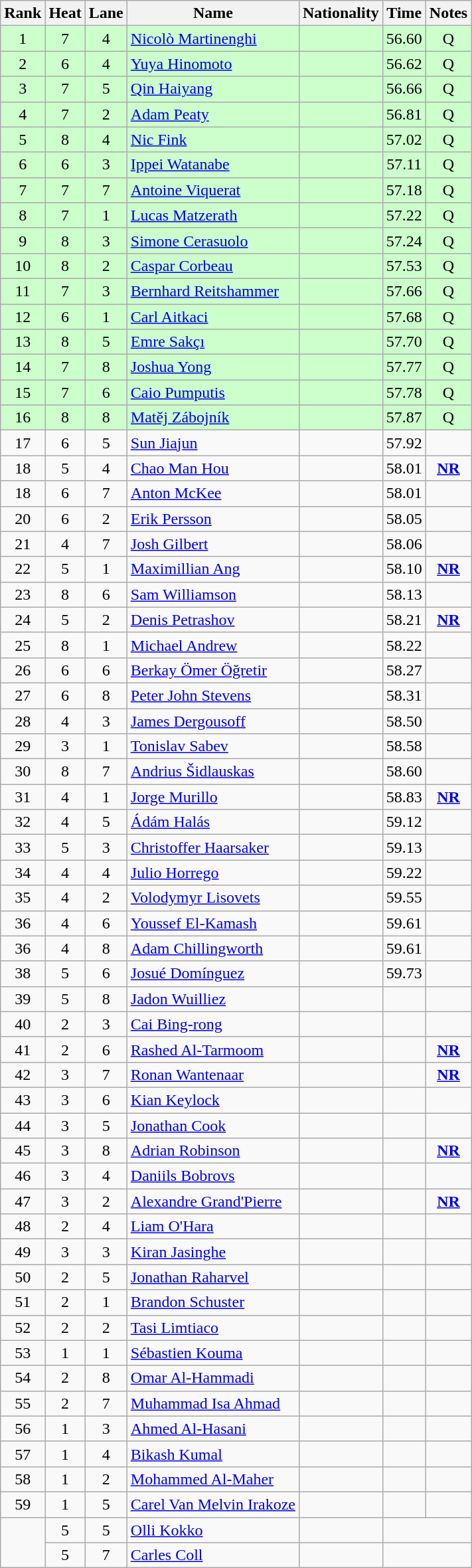<table class="wikitable sortable" style="text-align:center">
<tr>
<th>Rank</th>
<th>Heat</th>
<th>Lane</th>
<th>Name</th>
<th>Nationality</th>
<th>Time</th>
<th>Notes</th>
</tr>
<tr bgcolor=ccffcc>
<td>1</td>
<td>7</td>
<td>4</td>
<td align=left><a href='#'>Nicolò Martinenghi</a></td>
<td align=left></td>
<td>56.60</td>
<td>Q</td>
</tr>
<tr bgcolor=ccffcc>
<td>2</td>
<td>6</td>
<td>4</td>
<td align=left><a href='#'>Yuya Hinomoto</a></td>
<td align=left></td>
<td>56.62</td>
<td>Q</td>
</tr>
<tr bgcolor=ccffcc>
<td>3</td>
<td>7</td>
<td>5</td>
<td align=left><a href='#'>Qin Haiyang</a></td>
<td align=left></td>
<td>56.66</td>
<td>Q</td>
</tr>
<tr bgcolor=ccffcc>
<td>4</td>
<td>7</td>
<td>2</td>
<td align=left><a href='#'>Adam Peaty</a></td>
<td align=left></td>
<td>56.81</td>
<td>Q</td>
</tr>
<tr bgcolor=ccffcc>
<td>5</td>
<td>8</td>
<td>4</td>
<td align=left><a href='#'>Nic Fink</a></td>
<td align=left></td>
<td>57.02</td>
<td>Q</td>
</tr>
<tr bgcolor=ccffcc>
<td>6</td>
<td>6</td>
<td>3</td>
<td align=left><a href='#'>Ippei Watanabe</a></td>
<td align=left></td>
<td>57.11</td>
<td>Q</td>
</tr>
<tr bgcolor=ccffcc>
<td>7</td>
<td>7</td>
<td>7</td>
<td align=left><a href='#'>Antoine Viquerat</a></td>
<td align=left></td>
<td>57.18</td>
<td>Q</td>
</tr>
<tr bgcolor=ccffcc>
<td>8</td>
<td>7</td>
<td>1</td>
<td align=left><a href='#'>Lucas Matzerath</a></td>
<td align=left></td>
<td>57.22</td>
<td>Q</td>
</tr>
<tr bgcolor=ccffcc>
<td>9</td>
<td>8</td>
<td>3</td>
<td align=left><a href='#'>Simone Cerasuolo</a></td>
<td align=left></td>
<td>57.24</td>
<td>Q</td>
</tr>
<tr bgcolor=ccffcc>
<td>10</td>
<td>8</td>
<td>2</td>
<td align=left><a href='#'>Caspar Corbeau</a></td>
<td align=left></td>
<td>57.53</td>
<td>Q</td>
</tr>
<tr bgcolor=ccffcc>
<td>11</td>
<td>7</td>
<td>3</td>
<td align=left><a href='#'>Bernhard Reitshammer</a></td>
<td align=left></td>
<td>57.66</td>
<td>Q</td>
</tr>
<tr bgcolor=ccffcc>
<td>12</td>
<td>6</td>
<td>1</td>
<td align=left><a href='#'>Carl Aitkaci</a></td>
<td align=left></td>
<td>57.68</td>
<td>Q</td>
</tr>
<tr bgcolor=ccffcc>
<td>13</td>
<td>8</td>
<td>5</td>
<td align=left><a href='#'>Emre Sakçı</a></td>
<td align=left></td>
<td>57.70</td>
<td>Q</td>
</tr>
<tr bgcolor=ccffcc>
<td>14</td>
<td>7</td>
<td>8</td>
<td align=left><a href='#'>Joshua Yong</a></td>
<td align=left></td>
<td>57.77</td>
<td>Q</td>
</tr>
<tr bgcolor=ccffcc>
<td>15</td>
<td>7</td>
<td>6</td>
<td align=left><a href='#'>Caio Pumputis</a></td>
<td align=left></td>
<td>57.78</td>
<td>Q</td>
</tr>
<tr bgcolor=ccffcc>
<td>16</td>
<td>8</td>
<td>8</td>
<td align=left><a href='#'>Matěj Zábojník</a></td>
<td align=left></td>
<td>57.87</td>
<td>Q</td>
</tr>
<tr>
<td>17</td>
<td>6</td>
<td>5</td>
<td align=left><a href='#'>Sun Jiajun</a></td>
<td align=left></td>
<td>57.92</td>
<td></td>
</tr>
<tr>
<td>18</td>
<td>5</td>
<td>4</td>
<td align=left><a href='#'>Chao Man Hou</a></td>
<td align=left></td>
<td>58.01</td>
<td><strong><a href='#'>NR</a></strong></td>
</tr>
<tr>
<td>18</td>
<td>6</td>
<td>7</td>
<td align=left><a href='#'>Anton McKee</a></td>
<td align=left></td>
<td>58.01</td>
<td></td>
</tr>
<tr>
<td>20</td>
<td>6</td>
<td>2</td>
<td align=left><a href='#'>Erik Persson</a></td>
<td align=left></td>
<td>58.05</td>
<td></td>
</tr>
<tr>
<td>21</td>
<td>4</td>
<td>7</td>
<td align=left><a href='#'>Josh Gilbert</a></td>
<td align=left></td>
<td>58.06</td>
<td></td>
</tr>
<tr>
<td>22</td>
<td>5</td>
<td>1</td>
<td align=left><a href='#'>Maximillian Ang</a></td>
<td align=left></td>
<td>58.10</td>
<td><strong><a href='#'>NR</a></strong></td>
</tr>
<tr>
<td>23</td>
<td>8</td>
<td>6</td>
<td align=left><a href='#'>Sam Williamson</a></td>
<td align=left></td>
<td>58.13</td>
<td></td>
</tr>
<tr>
<td>24</td>
<td>5</td>
<td>2</td>
<td align=left><a href='#'>Denis Petrashov</a></td>
<td align=left></td>
<td>58.21</td>
<td><strong><a href='#'>NR</a></strong></td>
</tr>
<tr>
<td>25</td>
<td>8</td>
<td>1</td>
<td align=left><a href='#'>Michael Andrew</a></td>
<td align=left></td>
<td>58.22</td>
<td></td>
</tr>
<tr>
<td>26</td>
<td>6</td>
<td>6</td>
<td align=left><a href='#'>Berkay Ömer Öğretir</a></td>
<td align=left></td>
<td>58.27</td>
<td></td>
</tr>
<tr>
<td>27</td>
<td>6</td>
<td>8</td>
<td align=left><a href='#'>Peter John Stevens</a></td>
<td align=left></td>
<td>58.31</td>
<td></td>
</tr>
<tr>
<td>28</td>
<td>4</td>
<td>3</td>
<td align=left><a href='#'>James Dergousoff</a></td>
<td align=left></td>
<td>58.50</td>
<td></td>
</tr>
<tr>
<td>29</td>
<td>3</td>
<td>1</td>
<td align=left><a href='#'>Tonislav Sabev</a></td>
<td align=left></td>
<td>58.58</td>
<td></td>
</tr>
<tr>
<td>30</td>
<td>8</td>
<td>7</td>
<td align=left><a href='#'>Andrius Šidlauskas</a></td>
<td align=left></td>
<td>58.60</td>
<td></td>
</tr>
<tr>
<td>31</td>
<td>4</td>
<td>1</td>
<td align=left><a href='#'>Jorge Murillo</a></td>
<td align=left></td>
<td>58.83</td>
<td><strong><a href='#'>NR</a></strong></td>
</tr>
<tr>
<td>32</td>
<td>4</td>
<td>5</td>
<td align=left><a href='#'>Ádám Halás</a></td>
<td align=left></td>
<td>59.12</td>
<td></td>
</tr>
<tr>
<td>33</td>
<td>5</td>
<td>3</td>
<td align=left><a href='#'>Christoffer Haarsaker</a></td>
<td align=left></td>
<td>59.13</td>
<td></td>
</tr>
<tr>
<td>34</td>
<td>4</td>
<td>4</td>
<td align=left><a href='#'>Julio Horrego</a></td>
<td align=left></td>
<td>59.22</td>
<td></td>
</tr>
<tr>
<td>35</td>
<td>4</td>
<td>2</td>
<td align=left><a href='#'>Volodymyr Lisovets</a></td>
<td align=left></td>
<td>59.55</td>
<td></td>
</tr>
<tr>
<td>36</td>
<td>4</td>
<td>6</td>
<td align=left><a href='#'>Youssef El-Kamash</a></td>
<td align=left></td>
<td>59.61</td>
<td></td>
</tr>
<tr>
<td>36</td>
<td>4</td>
<td>8</td>
<td align=left><a href='#'>Adam Chillingworth</a></td>
<td align=left></td>
<td>59.61</td>
<td></td>
</tr>
<tr>
<td>38</td>
<td>5</td>
<td>6</td>
<td align=left><a href='#'>Josué Domínguez</a></td>
<td align=left></td>
<td>59.73</td>
<td></td>
</tr>
<tr>
<td>39</td>
<td>5</td>
<td>8</td>
<td align=left><a href='#'>Jadon Wuilliez</a></td>
<td align=left></td>
<td></td>
<td></td>
</tr>
<tr>
<td>40</td>
<td>2</td>
<td>3</td>
<td align=left><a href='#'>Cai Bing-rong</a></td>
<td align=left></td>
<td></td>
<td></td>
</tr>
<tr>
<td>41</td>
<td>2</td>
<td>6</td>
<td align=left><a href='#'>Rashed Al-Tarmoom</a></td>
<td align=left></td>
<td></td>
<td><strong><a href='#'>NR</a></strong></td>
</tr>
<tr>
<td>42</td>
<td>3</td>
<td>7</td>
<td align=left><a href='#'>Ronan Wantenaar</a></td>
<td align=left></td>
<td></td>
<td><strong><a href='#'>NR</a></strong></td>
</tr>
<tr>
<td>43</td>
<td>3</td>
<td>6</td>
<td align=left><a href='#'>Kian Keylock</a></td>
<td align=left></td>
<td></td>
<td></td>
</tr>
<tr>
<td>44</td>
<td>3</td>
<td>5</td>
<td align=left><a href='#'>Jonathan Cook</a></td>
<td align=left></td>
<td></td>
<td></td>
</tr>
<tr>
<td>45</td>
<td>3</td>
<td>8</td>
<td align=left><a href='#'>Adrian Robinson</a></td>
<td align=left></td>
<td></td>
<td><strong><a href='#'>NR</a></strong></td>
</tr>
<tr>
<td>46</td>
<td>3</td>
<td>4</td>
<td align=left><a href='#'>Daniils Bobrovs</a></td>
<td align=left></td>
<td></td>
<td></td>
</tr>
<tr>
<td>47</td>
<td>3</td>
<td>2</td>
<td align=left><a href='#'>Alexandre Grand'Pierre</a></td>
<td align=left></td>
<td></td>
<td><strong><a href='#'>NR</a></strong></td>
</tr>
<tr>
<td>48</td>
<td>2</td>
<td>4</td>
<td align=left><a href='#'>Liam O'Hara</a></td>
<td align=left></td>
<td></td>
<td></td>
</tr>
<tr>
<td>49</td>
<td>3</td>
<td>3</td>
<td align=left><a href='#'>Kiran Jasinghe</a></td>
<td align=left></td>
<td></td>
<td></td>
</tr>
<tr>
<td>50</td>
<td>2</td>
<td>5</td>
<td align=left><a href='#'>Jonathan Raharvel</a></td>
<td align=left></td>
<td></td>
<td></td>
</tr>
<tr>
<td>51</td>
<td>2</td>
<td>1</td>
<td align=left><a href='#'>Brandon Schuster</a></td>
<td align=left></td>
<td></td>
<td></td>
</tr>
<tr>
<td>52</td>
<td>2</td>
<td>2</td>
<td align=left><a href='#'>Tasi Limtiaco</a></td>
<td align=left></td>
<td></td>
<td></td>
</tr>
<tr>
<td>53</td>
<td>1</td>
<td>1</td>
<td align=left><a href='#'>Sébastien Kouma</a></td>
<td align=left></td>
<td></td>
<td></td>
</tr>
<tr>
<td>54</td>
<td>2</td>
<td>8</td>
<td align=left><a href='#'>Omar Al-Hammadi</a></td>
<td align=left></td>
<td></td>
<td></td>
</tr>
<tr>
<td>55</td>
<td>2</td>
<td>7</td>
<td align=left><a href='#'>Muhammad Isa Ahmad</a></td>
<td align=left></td>
<td></td>
<td></td>
</tr>
<tr>
<td>56</td>
<td>1</td>
<td>3</td>
<td align=left><a href='#'>Ahmed Al-Hasani</a></td>
<td align=left></td>
<td></td>
<td></td>
</tr>
<tr>
<td>57</td>
<td>1</td>
<td>4</td>
<td align=left><a href='#'>Bikash Kumal</a></td>
<td align=left></td>
<td></td>
<td></td>
</tr>
<tr>
<td>58</td>
<td>1</td>
<td>2</td>
<td align=left><a href='#'>Mohammed Al-Maher</a></td>
<td align=left></td>
<td></td>
<td></td>
</tr>
<tr>
<td>59</td>
<td>1</td>
<td>5</td>
<td align=left><a href='#'>Carel Van Melvin Irakoze</a></td>
<td align=left></td>
<td></td>
<td></td>
</tr>
<tr>
<td rowspan=2></td>
<td>5</td>
<td>5</td>
<td align=left><a href='#'>Olli Kokko</a></td>
<td align=left></td>
<td colspan=2></td>
</tr>
<tr>
<td>5</td>
<td>7</td>
<td align=left><a href='#'>Carles Coll</a></td>
<td align=left></td>
<td colspan=2></td>
</tr>
</table>
